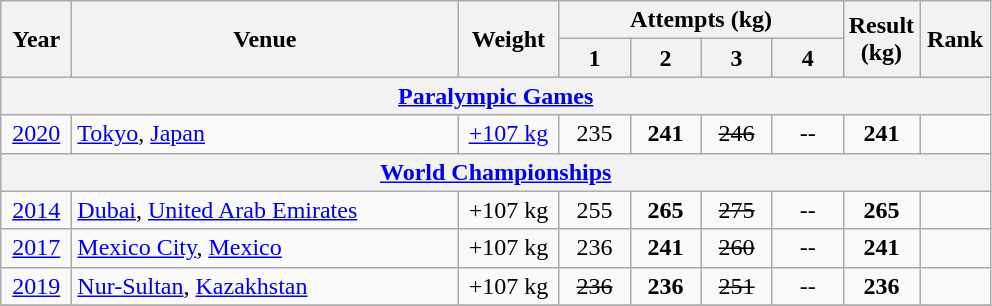<table class = "wikitable" style="text-align:center;">
<tr>
<th rowspan=2 width=40>Year</th>
<th rowspan=2 width=250>Venue</th>
<th rowspan=2 width=60>Weight</th>
<th colspan=4>Attempts (kg)</th>
<th rowspan=2 width=40>Result (kg)</th>
<th rowspan=2 width=40>Rank</th>
</tr>
<tr>
<th width=40>1</th>
<th width=40>2</th>
<th width=40>3</th>
<th width=40>4</th>
</tr>
<tr>
<th colspan=13><a href='#'>Paralympic Games</a></th>
</tr>
<tr>
<td><a href='#'>2020</a></td>
<td align=left> <a href='#'>Tokyo</a>, <a href='#'>Japan</a></td>
<td><a href='#'>+107 kg</a></td>
<td>235</td>
<td><strong>241</strong></td>
<td><s>246</s></td>
<td>--</td>
<td><strong>241</strong></td>
<td></td>
</tr>
<tr>
<th colspan=13><a href='#'>World Championships</a></th>
</tr>
<tr>
<td><a href='#'>2014</a></td>
<td align=left> <a href='#'>Dubai</a>, <a href='#'>United Arab Emirates</a></td>
<td>+107 kg</td>
<td>255</td>
<td><strong>265</strong></td>
<td><s>275</s></td>
<td>--</td>
<td><strong>265</strong></td>
<td></td>
</tr>
<tr>
<td><a href='#'>2017</a></td>
<td align=left> <a href='#'>Mexico City</a>, <a href='#'>Mexico</a></td>
<td>+107 kg</td>
<td>236</td>
<td><strong>241</strong></td>
<td><s>260</s></td>
<td>--</td>
<td><strong>241</strong></td>
<td></td>
</tr>
<tr>
<td><a href='#'>2019</a></td>
<td align=left> <a href='#'>Nur-Sultan</a>, <a href='#'>Kazakhstan</a></td>
<td>+107 kg</td>
<td><s>236</s></td>
<td><strong>236</strong></td>
<td><s>251</s></td>
<td>--</td>
<td><strong>236</strong></td>
<td></td>
</tr>
<tr>
</tr>
</table>
